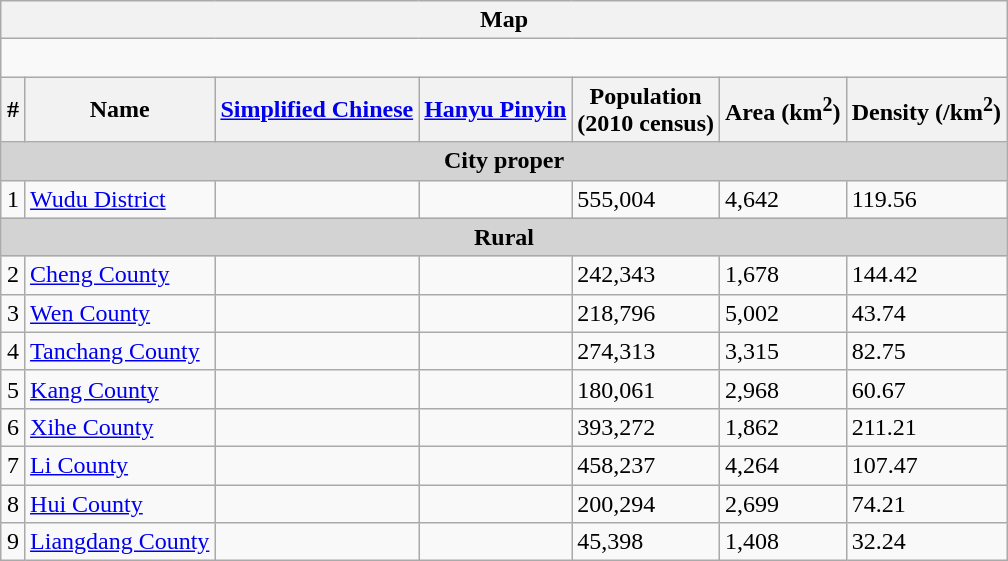<table class="wikitable"   style="font-size:100%; margin:auto;">
<tr>
<th colspan="7" align="center">Map</th>
</tr>
<tr>
<td colspan="7" align="center"><div><br> 










</div></td>
</tr>
<tr>
<th>#</th>
<th>Name</th>
<th><a href='#'>Simplified Chinese</a></th>
<th><a href='#'>Hanyu Pinyin</a></th>
<th>Population<br>(2010 census)</th>
<th>Area (km<sup>2</sup>)</th>
<th>Density (/km<sup>2</sup>)</th>
</tr>
<tr --------->
<td colspan="7" align="center" bgcolor="#D3D3D3"><strong>City proper</strong></td>
</tr>
<tr --------->
<td>1</td>
<td><a href='#'>Wudu District</a></td>
<td></td>
<td></td>
<td>555,004</td>
<td>4,642</td>
<td>119.56</td>
</tr>
<tr --------->
<td colspan="7" align="center" bgcolor="#D3D3D3"><strong>Rural</strong></td>
</tr>
<tr --------->
<td>2</td>
<td><a href='#'>Cheng County</a></td>
<td></td>
<td></td>
<td>242,343</td>
<td>1,678</td>
<td>144.42</td>
</tr>
<tr --------->
<td>3</td>
<td><a href='#'>Wen County</a></td>
<td></td>
<td></td>
<td>218,796</td>
<td>5,002</td>
<td>43.74</td>
</tr>
<tr --------->
<td>4</td>
<td><a href='#'>Tanchang County</a></td>
<td></td>
<td></td>
<td>274,313</td>
<td>3,315</td>
<td>82.75</td>
</tr>
<tr --------->
<td>5</td>
<td><a href='#'>Kang County</a></td>
<td></td>
<td></td>
<td>180,061</td>
<td>2,968</td>
<td>60.67</td>
</tr>
<tr --------->
<td>6</td>
<td><a href='#'>Xihe County</a></td>
<td></td>
<td></td>
<td>393,272</td>
<td>1,862</td>
<td>211.21</td>
</tr>
<tr --------->
<td>7</td>
<td><a href='#'>Li County</a></td>
<td></td>
<td></td>
<td>458,237</td>
<td>4,264</td>
<td>107.47</td>
</tr>
<tr --------->
<td>8</td>
<td><a href='#'>Hui County</a></td>
<td></td>
<td></td>
<td>200,294</td>
<td>2,699</td>
<td>74.21</td>
</tr>
<tr --------->
<td>9</td>
<td><a href='#'>Liangdang County</a></td>
<td></td>
<td></td>
<td>45,398</td>
<td>1,408</td>
<td>32.24</td>
</tr>
</table>
